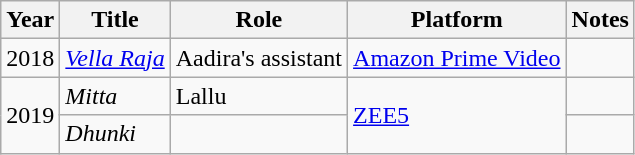<table class="wikitable">
<tr>
<th>Year</th>
<th>Title</th>
<th>Role</th>
<th>Platform</th>
<th>Notes</th>
</tr>
<tr>
<td>2018</td>
<td><em><a href='#'>Vella Raja</a></em></td>
<td>Aadira's assistant</td>
<td><a href='#'>Amazon Prime Video</a></td>
<td></td>
</tr>
<tr>
<td rowspan="2">2019</td>
<td><em>Mitta</em></td>
<td>Lallu</td>
<td rowspan="2"><a href='#'>ZEE5</a></td>
<td></td>
</tr>
<tr>
<td><em>Dhunki</em></td>
<td></td>
<td></td>
</tr>
</table>
